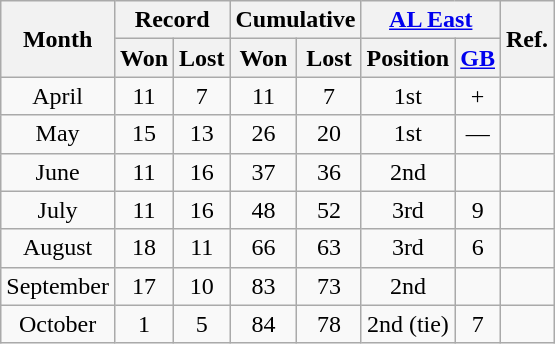<table class="wikitable" style="text-align:center;">
<tr>
<th rowspan=2>Month</th>
<th colspan=2>Record</th>
<th colspan=2>Cumulative</th>
<th colspan=2><a href='#'>AL East</a></th>
<th rowspan=2>Ref.</th>
</tr>
<tr>
<th>Won</th>
<th>Lost</th>
<th>Won</th>
<th>Lost</th>
<th>Position</th>
<th><a href='#'>GB</a></th>
</tr>
<tr>
<td>April</td>
<td>11</td>
<td>7</td>
<td>11</td>
<td>7</td>
<td>1st</td>
<td>+</td>
<td></td>
</tr>
<tr>
<td>May</td>
<td>15</td>
<td>13</td>
<td>26</td>
<td>20</td>
<td>1st</td>
<td>—</td>
<td></td>
</tr>
<tr>
<td>June</td>
<td>11</td>
<td>16</td>
<td>37</td>
<td>36</td>
<td>2nd</td>
<td></td>
<td></td>
</tr>
<tr>
<td>July</td>
<td>11</td>
<td>16</td>
<td>48</td>
<td>52</td>
<td>3rd</td>
<td>9</td>
<td></td>
</tr>
<tr>
<td>August</td>
<td>18</td>
<td>11</td>
<td>66</td>
<td>63</td>
<td>3rd</td>
<td>6</td>
<td></td>
</tr>
<tr>
<td>September</td>
<td>17</td>
<td>10</td>
<td>83</td>
<td>73</td>
<td>2nd</td>
<td></td>
<td></td>
</tr>
<tr>
<td>October</td>
<td>1</td>
<td>5</td>
<td>84</td>
<td>78</td>
<td>2nd (tie)</td>
<td>7</td>
<td></td>
</tr>
</table>
